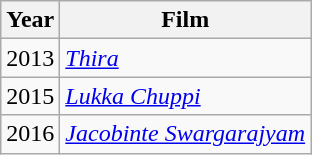<table class="wikitable sortable">
<tr>
<th>Year</th>
<th>Film</th>
</tr>
<tr>
<td>2013</td>
<td><em><a href='#'>Thira</a></em></td>
</tr>
<tr>
<td>2015</td>
<td><em><a href='#'>Lukka Chuppi</a></em></td>
</tr>
<tr>
<td>2016</td>
<td><em><a href='#'>Jacobinte Swargarajyam</a></em></td>
</tr>
</table>
